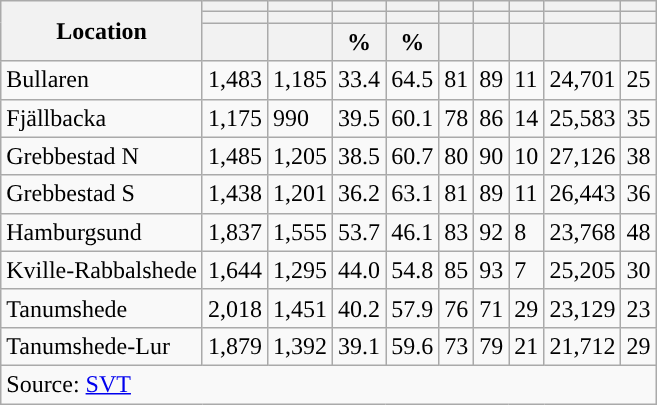<table role="presentation" class="wikitable sortable mw-collapsible">
<tr>
<th rowspan="3">Location</th>
<th></th>
<th></th>
<th></th>
<th></th>
<th></th>
<th></th>
<th></th>
<th></th>
<th></th>
</tr>
<tr>
<th></th>
<th></th>
<th style="background:"></th>
<th style="background:"></th>
<th></th>
<th></th>
<th></th>
<th></th>
<th></th>
</tr>
<tr>
<th data-sort-type="number"></th>
<th data-sort-type="number"></th>
<th data-sort-type="number">%</th>
<th data-sort-type="number">%</th>
<th data-sort-type="number"></th>
<th data-sort-type="number"></th>
<th data-sort-type="number"></th>
<th data-sort-type="number"></th>
<th data-sort-type="number"></th>
</tr>
<tr>
<td align="left">Bullaren</td>
<td>1,483</td>
<td>1,185</td>
<td>33.4</td>
<td>64.5</td>
<td>81</td>
<td>89</td>
<td>11</td>
<td>24,701</td>
<td>25</td>
</tr>
<tr>
<td align="left">Fjällbacka</td>
<td>1,175</td>
<td>990</td>
<td>39.5</td>
<td>60.1</td>
<td>78</td>
<td>86</td>
<td>14</td>
<td>25,583</td>
<td>35</td>
</tr>
<tr>
<td align="left">Grebbestad N</td>
<td>1,485</td>
<td>1,205</td>
<td>38.5</td>
<td>60.7</td>
<td>80</td>
<td>90</td>
<td>10</td>
<td>27,126</td>
<td>38</td>
</tr>
<tr>
<td align="left">Grebbestad S</td>
<td>1,438</td>
<td>1,201</td>
<td>36.2</td>
<td>63.1</td>
<td>81</td>
<td>89</td>
<td>11</td>
<td>26,443</td>
<td>36</td>
</tr>
<tr>
<td align="left">Hamburgsund</td>
<td>1,837</td>
<td>1,555</td>
<td>53.7</td>
<td>46.1</td>
<td>83</td>
<td>92</td>
<td>8</td>
<td>23,768</td>
<td>48</td>
</tr>
<tr>
<td align="left">Kville-Rabbalshede</td>
<td>1,644</td>
<td>1,295</td>
<td>44.0</td>
<td>54.8</td>
<td>85</td>
<td>93</td>
<td>7</td>
<td>25,205</td>
<td>30</td>
</tr>
<tr>
<td align="left">Tanumshede</td>
<td>2,018</td>
<td>1,451</td>
<td>40.2</td>
<td>57.9</td>
<td>76</td>
<td>71</td>
<td>29</td>
<td>23,129</td>
<td>23</td>
</tr>
<tr>
<td align="left">Tanumshede-Lur</td>
<td>1,879</td>
<td>1,392</td>
<td>39.1</td>
<td>59.6</td>
<td>73</td>
<td>79</td>
<td>21</td>
<td>21,712</td>
<td>29</td>
</tr>
<tr>
<td colspan="10" align="left">Source: <a href='#'>SVT</a></td>
</tr>
</table>
